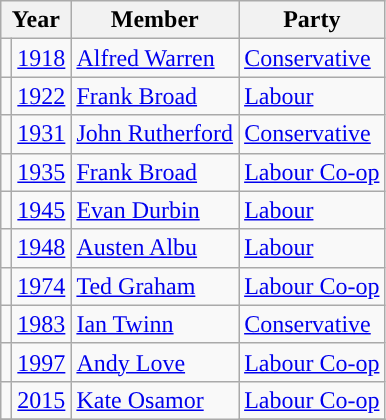<table class="wikitable">
<tr>
<th colspan="2">Year</th>
<th>Member</th>
<th>Party</th>
</tr>
<tr>
<td style="color:inherit;background-color: "></td>
<td><a href='#'>1918</a></td>
<td><a href='#'>Alfred Warren</a></td>
<td><a href='#'>Conservative</a></td>
</tr>
<tr>
<td style="color:inherit;background-color: "></td>
<td><a href='#'>1922</a></td>
<td><a href='#'>Frank Broad</a></td>
<td><a href='#'>Labour</a></td>
</tr>
<tr>
<td style="color:inherit;background-color: "></td>
<td><a href='#'>1931</a></td>
<td><a href='#'>John Rutherford</a></td>
<td><a href='#'>Conservative</a></td>
</tr>
<tr>
<td style="color:inherit;background-color: "></td>
<td><a href='#'>1935</a></td>
<td><a href='#'>Frank Broad</a></td>
<td><a href='#'>Labour Co-op</a></td>
</tr>
<tr>
<td style="color:inherit;background-color: "></td>
<td><a href='#'>1945</a></td>
<td><a href='#'>Evan Durbin</a></td>
<td><a href='#'>Labour</a></td>
</tr>
<tr>
<td style="color:inherit;background-color: "></td>
<td><a href='#'>1948</a></td>
<td><a href='#'>Austen Albu</a></td>
<td><a href='#'>Labour</a></td>
</tr>
<tr>
<td style="color:inherit;background-color: "></td>
<td><a href='#'>1974</a></td>
<td><a href='#'>Ted Graham</a></td>
<td><a href='#'>Labour Co-op</a></td>
</tr>
<tr>
<td style="color:inherit;background-color: "></td>
<td><a href='#'>1983</a></td>
<td><a href='#'>Ian Twinn</a></td>
<td><a href='#'>Conservative</a></td>
</tr>
<tr>
<td style="color:inherit;background-color: "></td>
<td><a href='#'>1997</a></td>
<td><a href='#'>Andy Love</a></td>
<td><a href='#'>Labour Co-op</a></td>
</tr>
<tr>
<td style="color:inherit;background-color: "></td>
<td><a href='#'>2015</a></td>
<td rowspan=2><a href='#'>Kate Osamor</a></td>
<td><a href='#'>Labour Co-op</a></td>
</tr>
<tr>
</tr>
</table>
